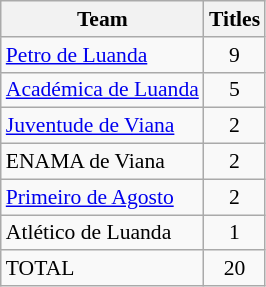<table class="wikitable" style="font-size:90%">
<tr>
<th>Team</th>
<th>Titles</th>
</tr>
<tr>
<td><a href='#'>Petro de Luanda</a></td>
<td align=center>9</td>
</tr>
<tr>
<td><a href='#'>Académica de Luanda</a></td>
<td align=center>5</td>
</tr>
<tr>
<td><a href='#'>Juventude de Viana</a></td>
<td align=center>2</td>
</tr>
<tr>
<td>ENAMA de Viana</td>
<td align=center>2</td>
</tr>
<tr>
<td><a href='#'>Primeiro de Agosto</a></td>
<td align=center>2</td>
</tr>
<tr>
<td>Atlético de Luanda</td>
<td align=center>1</td>
</tr>
<tr>
<td>TOTAL</td>
<td align=center>20</td>
</tr>
</table>
